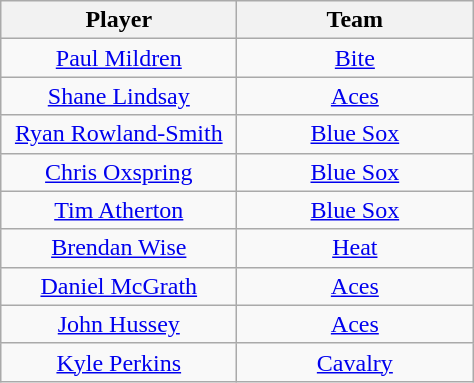<table class="wikitable" style="text-align:center;">
<tr>
<th scope="col" width=150>Player</th>
<th scope="col" width=150>Team</th>
</tr>
<tr>
<td><a href='#'>Paul Mildren</a></td>
<td><a href='#'>Bite</a></td>
</tr>
<tr>
<td><a href='#'>Shane Lindsay</a></td>
<td><a href='#'>Aces</a></td>
</tr>
<tr>
<td><a href='#'>Ryan Rowland-Smith</a></td>
<td><a href='#'>Blue Sox</a></td>
</tr>
<tr>
<td><a href='#'>Chris Oxspring</a></td>
<td><a href='#'>Blue Sox</a></td>
</tr>
<tr>
<td><a href='#'>Tim Atherton</a></td>
<td><a href='#'>Blue Sox</a></td>
</tr>
<tr>
<td><a href='#'>Brendan Wise</a></td>
<td><a href='#'>Heat</a></td>
</tr>
<tr>
<td><a href='#'>Daniel McGrath</a></td>
<td><a href='#'>Aces</a></td>
</tr>
<tr>
<td><a href='#'>John Hussey</a></td>
<td><a href='#'>Aces</a></td>
</tr>
<tr>
<td><a href='#'>Kyle Perkins</a></td>
<td><a href='#'>Cavalry</a></td>
</tr>
</table>
